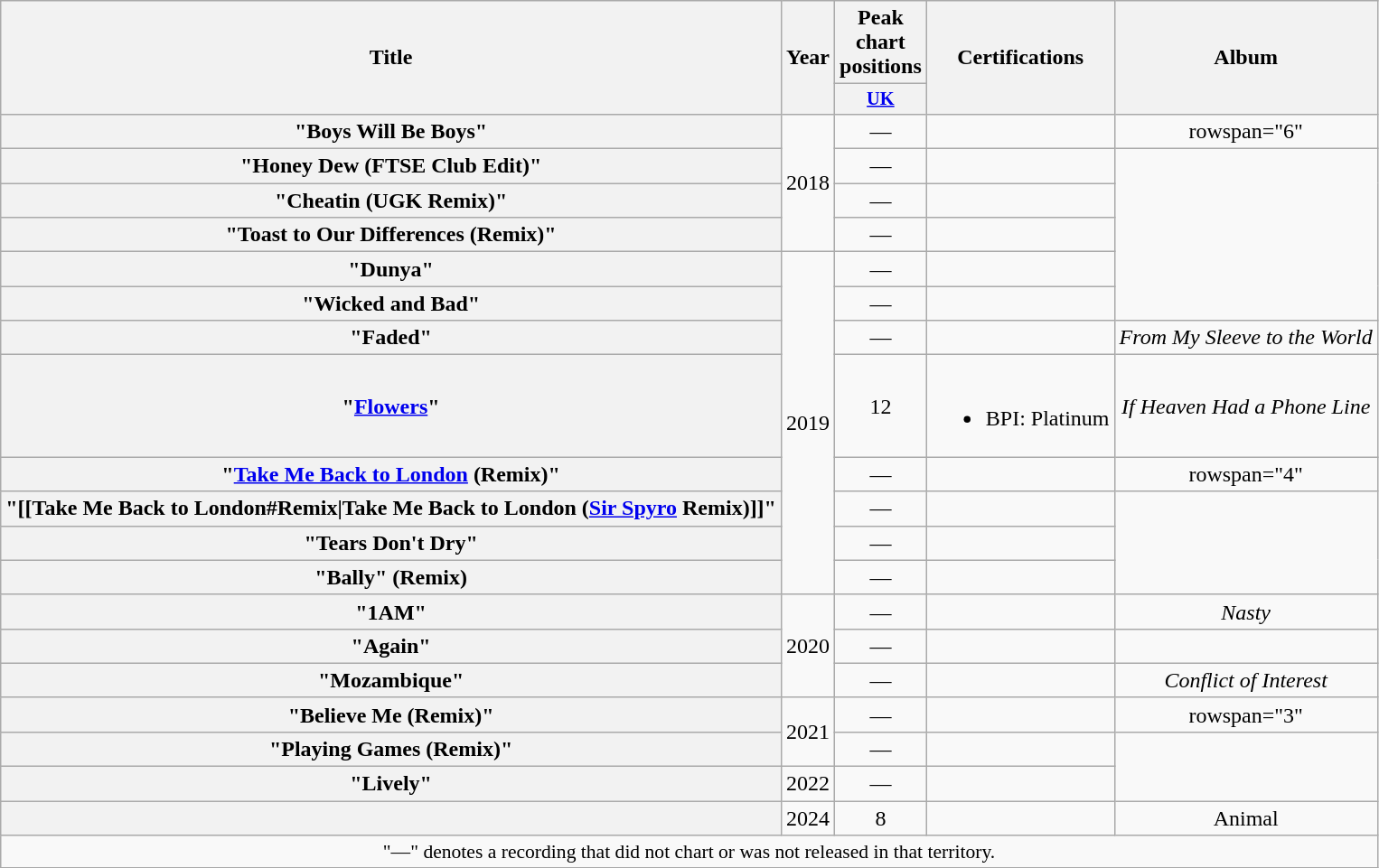<table class="wikitable plainrowheaders" style="text-align:center;">
<tr>
<th scope="col" rowspan="2">Title</th>
<th scope="col" rowspan="2">Year</th>
<th scope="col" colspan="1">Peak chart positions</th>
<th scope="col" rowspan="2">Certifications</th>
<th scope="col" rowspan="2">Album</th>
</tr>
<tr>
<th scope="col" style="width:3em;font-size:85%;"><a href='#'>UK</a><br></th>
</tr>
<tr>
<th scope="row">"Boys Will Be Boys"<br></th>
<td rowspan="4">2018</td>
<td>—</td>
<td></td>
<td>rowspan="6" </td>
</tr>
<tr>
<th scope="row">"Honey Dew (FTSE Club Edit)" <br></th>
<td>—</td>
<td></td>
</tr>
<tr>
<th scope="row">"Cheatin (UGK Remix)" <br></th>
<td>—</td>
<td></td>
</tr>
<tr>
<th scope="row">"Toast to Our Differences (Remix)" <br></th>
<td>—</td>
<td></td>
</tr>
<tr>
<th scope="row">"Dunya"<br></th>
<td rowspan="8">2019</td>
<td>—</td>
<td></td>
</tr>
<tr>
<th scope="row">"Wicked and Bad"<br></th>
<td>—</td>
<td></td>
</tr>
<tr>
<th scope="row">"Faded"<br></th>
<td>—</td>
<td></td>
<td><em>From My Sleeve to the World</em></td>
</tr>
<tr>
<th scope="row">"<a href='#'>Flowers</a>"<br></th>
<td>12</td>
<td><br><ul><li>BPI: Platinum</li></ul></td>
<td><em>If Heaven Had a Phone Line</em></td>
</tr>
<tr>
<th scope="row">"<a href='#'>Take Me Back to London</a> (Remix)"<br></th>
<td>—</td>
<td></td>
<td>rowspan="4" </td>
</tr>
<tr>
<th scope="row">"[[Take Me Back to London#Remix|Take Me Back to London (<a href='#'>Sir Spyro</a> Remix)]]"<br></th>
<td>—</td>
<td></td>
</tr>
<tr>
<th scope="row">"Tears Don't Dry"<br></th>
<td>—</td>
<td></td>
</tr>
<tr>
<th scope="row">"Bally" (Remix)<br></th>
<td>—</td>
<td></td>
</tr>
<tr>
<th scope="row">"1AM"<br></th>
<td rowspan="3">2020</td>
<td>—</td>
<td></td>
<td><em>Nasty</em></td>
</tr>
<tr>
<th scope="row">"Again"<br></th>
<td>—</td>
<td></td>
<td></td>
</tr>
<tr>
<th scope="row">"Mozambique"<br></th>
<td>—</td>
<td></td>
<td><em>Conflict of Interest</em></td>
</tr>
<tr>
<th scope="row">"Believe Me (Remix)"<br></th>
<td rowspan="2">2021</td>
<td>—</td>
<td></td>
<td>rowspan="3" </td>
</tr>
<tr>
<th scope="row">"Playing Games (Remix)"<br></th>
<td>—</td>
<td></td>
</tr>
<tr>
<th scope="row">"Lively"<br></th>
<td>2022</td>
<td>—</td>
<td></td>
</tr>
<tr>
<th></th>
<td>2024</td>
<td>8</td>
<td></td>
<td>Animal</td>
</tr>
<tr>
<td colspan="6" style="font-size:90%">"—" denotes a recording that did not chart or was not released in that territory.</td>
</tr>
</table>
